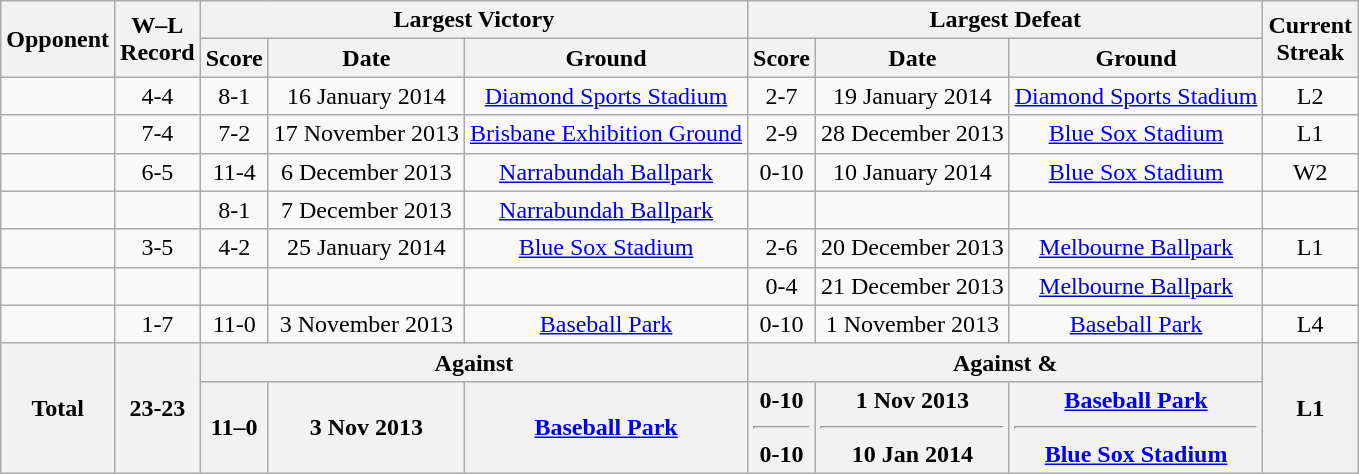<table class="wikitable" style="text-align:center">
<tr>
<th rowspan=2>Opponent</th>
<th rowspan=2>W–L<br>Record</th>
<th colspan=3>Largest Victory</th>
<th colspan=3>Largest Defeat</th>
<th rowspan=2>Current<br>Streak</th>
</tr>
<tr>
<th>Score</th>
<th>Date</th>
<th>Ground</th>
<th>Score</th>
<th>Date</th>
<th>Ground</th>
</tr>
<tr>
<td align=left></td>
<td>4-4</td>
<td>8-1</td>
<td>16 January 2014</td>
<td><a href='#'>Diamond Sports Stadium</a></td>
<td>2-7</td>
<td>19 January 2014</td>
<td><a href='#'>Diamond Sports Stadium</a></td>
<td>L2</td>
</tr>
<tr>
<td align=left></td>
<td>7-4</td>
<td>7-2</td>
<td>17 November 2013</td>
<td><a href='#'>Brisbane Exhibition Ground</a></td>
<td>2-9</td>
<td>28 December 2013</td>
<td><a href='#'>Blue Sox Stadium</a></td>
<td>L1</td>
</tr>
<tr>
<td align=left></td>
<td>6-5</td>
<td>11-4</td>
<td>6 December 2013</td>
<td><a href='#'>Narrabundah Ballpark</a></td>
<td>0-10</td>
<td>10 January 2014</td>
<td><a href='#'>Blue Sox Stadium</a></td>
<td>W2</td>
</tr>
<tr>
<td></td>
<td></td>
<td>8-1</td>
<td>7 December 2013</td>
<td><a href='#'>Narrabundah Ballpark</a></td>
<td></td>
<td></td>
<td></td>
<td></td>
</tr>
<tr>
<td align=left></td>
<td>3-5</td>
<td>4-2</td>
<td>25 January 2014</td>
<td><a href='#'>Blue Sox Stadium</a></td>
<td>2-6</td>
<td>20 December 2013</td>
<td><a href='#'>Melbourne Ballpark</a></td>
<td>L1</td>
</tr>
<tr>
<td></td>
<td></td>
<td></td>
<td></td>
<td></td>
<td>0-4</td>
<td>21 December 2013</td>
<td><a href='#'>Melbourne Ballpark</a></td>
<td></td>
</tr>
<tr>
<td align=left></td>
<td>1-7</td>
<td>11-0</td>
<td>3 November 2013</td>
<td><a href='#'>Baseball Park</a></td>
<td>0-10</td>
<td>1 November 2013</td>
<td><a href='#'>Baseball Park</a></td>
<td>L4</td>
</tr>
<tr>
<th rowspan=2 align=left>Total</th>
<th rowspan=2>23-23</th>
<th colspan=3>Against </th>
<th colspan=3>Against  & </th>
<th rowspan=2>L1</th>
</tr>
<tr>
<th>11–0</th>
<th>3 Nov 2013</th>
<th><a href='#'>Baseball Park</a></th>
<th>0-10<hr>0-10</th>
<th>1 Nov 2013<hr>10 Jan 2014</th>
<th><a href='#'>Baseball Park</a><hr><a href='#'>Blue Sox Stadium</a></th>
</tr>
</table>
